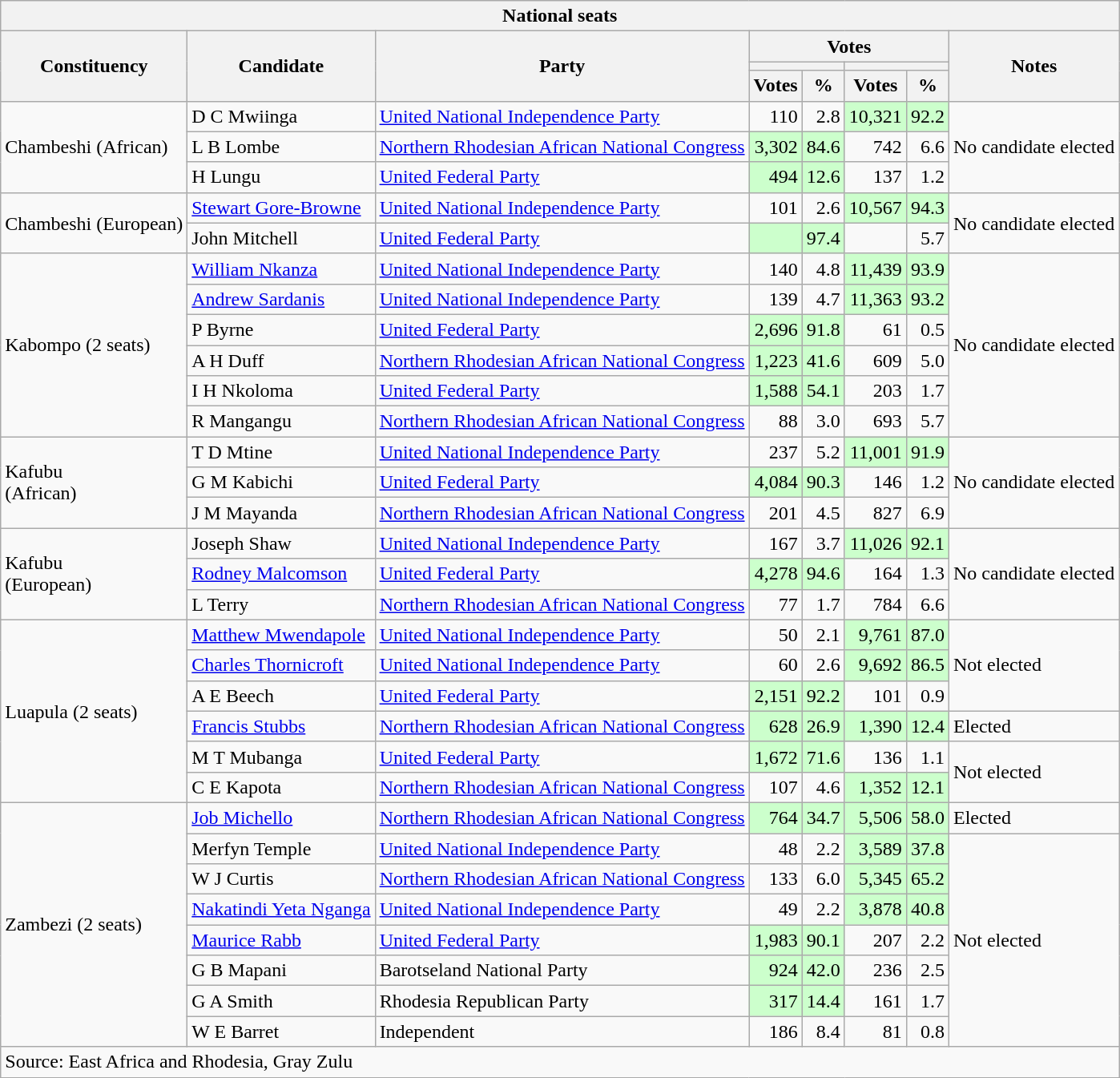<table class=wikitable style=text-align:right>
<tr>
<th colspan=12>National seats</th>
</tr>
<tr>
<th rowspan=3>Constituency</th>
<th rowspan=3>Candidate</th>
<th rowspan=3>Party</th>
<th colspan=4>Votes</th>
<th rowspan=3>Notes</th>
</tr>
<tr>
<th colspan=2></th>
<th colspan=2></th>
</tr>
<tr>
<th>Votes</th>
<th>%</th>
<th>Votes</th>
<th>%</th>
</tr>
<tr>
<td rowspan=3 align=left>Chambeshi (African)</td>
<td align=left>D C Mwiinga</td>
<td align=left><a href='#'>United National Independence Party</a></td>
<td>110</td>
<td>2.8</td>
<td bgcolor=ccffcc>10,321</td>
<td bgcolor=ccffcc>92.2</td>
<td rowspan=3>No candidate elected</td>
</tr>
<tr>
<td align=left>L B Lombe</td>
<td align=left><a href='#'>Northern Rhodesian African National Congress</a></td>
<td bgcolor=ccffcc>3,302</td>
<td bgcolor=ccffcc>84.6</td>
<td>742</td>
<td>6.6</td>
</tr>
<tr>
<td align=left>H Lungu</td>
<td align=left><a href='#'>United Federal Party</a></td>
<td bgcolor=ccffcc>494</td>
<td bgcolor=ccffcc>12.6</td>
<td>137</td>
<td>1.2</td>
</tr>
<tr>
<td rowspan=2 align=left>Chambeshi (European)</td>
<td align=left><a href='#'>Stewart Gore-Browne</a></td>
<td align=left><a href='#'>United National Independence Party</a></td>
<td>101</td>
<td>2.6</td>
<td bgcolor=ccffcc>10,567</td>
<td bgcolor=ccffcc>94.3</td>
<td rowspan=2>No candidate elected</td>
</tr>
<tr>
<td align=left>John Mitchell</td>
<td align=left><a href='#'>United Federal Party</a></td>
<td bgcolor=ccffcc></td>
<td bgcolor=ccffcc>97.4</td>
<td></td>
<td>5.7</td>
</tr>
<tr>
<td align=left rowspan=6>Kabompo (2 seats)</td>
<td align=left><a href='#'>William Nkanza</a></td>
<td align=left><a href='#'>United National Independence Party</a></td>
<td>140</td>
<td>4.8</td>
<td bgcolor=ccffcc>11,439</td>
<td bgcolor=ccffcc>93.9</td>
<td rowspan=6>No candidate elected</td>
</tr>
<tr>
<td align=left><a href='#'>Andrew Sardanis</a></td>
<td align="left"><a href='#'>United National Independence Party</a></td>
<td>139</td>
<td>4.7</td>
<td bgcolor=ccffcc>11,363</td>
<td bgcolor=ccffcc>93.2</td>
</tr>
<tr>
<td align=left>P Byrne</td>
<td align=left><a href='#'>United Federal Party</a></td>
<td bgcolor=ccffcc>2,696</td>
<td bgcolor=ccffcc>91.8</td>
<td>61</td>
<td>0.5</td>
</tr>
<tr>
<td align=left>A H Duff</td>
<td align=left><a href='#'>Northern Rhodesian African National Congress</a></td>
<td bgcolor=ccffcc>1,223</td>
<td bgcolor=ccffcc>41.6</td>
<td>609</td>
<td>5.0</td>
</tr>
<tr>
<td align=left>I H Nkoloma</td>
<td align=left><a href='#'>United Federal Party</a></td>
<td bgcolor=ccffcc>1,588</td>
<td bgcolor=ccffcc>54.1</td>
<td>203</td>
<td>1.7</td>
</tr>
<tr>
<td align=left>R Mangangu</td>
<td align=left><a href='#'>Northern Rhodesian African National Congress</a></td>
<td>88</td>
<td>3.0</td>
<td>693</td>
<td>5.7</td>
</tr>
<tr>
<td align=left rowspan=3>Kafubu<br>(African)</td>
<td align=left>T D Mtine</td>
<td align=left><a href='#'>United National Independence Party</a></td>
<td>237</td>
<td>5.2</td>
<td bgcolor=ccffcc>11,001</td>
<td bgcolor=ccffcc>91.9</td>
<td rowspan=3>No candidate elected</td>
</tr>
<tr>
<td align=left>G M Kabichi</td>
<td align=left><a href='#'>United Federal Party</a></td>
<td bgcolor=ccffcc>4,084</td>
<td bgcolor=ccffcc>90.3</td>
<td>146</td>
<td>1.2</td>
</tr>
<tr>
<td align=left>J M  Mayanda</td>
<td align=left><a href='#'>Northern Rhodesian African National Congress</a></td>
<td>201</td>
<td>4.5</td>
<td>827</td>
<td>6.9</td>
</tr>
<tr>
<td align=left rowspan=3>Kafubu<br>(European)</td>
<td align=left>Joseph Shaw</td>
<td align=left><a href='#'>United National Independence Party</a></td>
<td>167</td>
<td>3.7</td>
<td bgcolor=ccffcc>11,026</td>
<td bgcolor=ccffcc>92.1</td>
<td rowspan=3>No candidate elected</td>
</tr>
<tr>
<td align=left><a href='#'>Rodney Malcomson</a></td>
<td align=left><a href='#'>United Federal Party</a></td>
<td bgcolor=ccffcc>4,278</td>
<td bgcolor=ccffcc>94.6</td>
<td>164</td>
<td>1.3</td>
</tr>
<tr>
<td align=left>L Terry</td>
<td align=left><a href='#'>Northern Rhodesian African National Congress</a></td>
<td>77</td>
<td>1.7</td>
<td>784</td>
<td>6.6</td>
</tr>
<tr>
<td rowspan=6 align=left>Luapula (2 seats)</td>
<td align=left><a href='#'>Matthew Mwendapole</a></td>
<td align=left><a href='#'>United National Independence Party</a></td>
<td>50</td>
<td>2.1</td>
<td bgcolor=ccffcc>9,761</td>
<td bgcolor=ccffcc>87.0</td>
<td rowspan=3 align=left>Not elected</td>
</tr>
<tr>
<td align=left><a href='#'>Charles Thornicroft</a></td>
<td align=left><a href='#'>United National Independence Party</a></td>
<td>60</td>
<td>2.6</td>
<td bgcolor=ccffcc>9,692</td>
<td bgcolor=ccffcc>86.5</td>
</tr>
<tr>
<td align=left>A E Beech</td>
<td align=left><a href='#'>United Federal Party</a></td>
<td bgcolor=ccffcc>2,151</td>
<td bgcolor=ccffcc>92.2</td>
<td>101</td>
<td>0.9</td>
</tr>
<tr>
<td align=left><a href='#'>Francis Stubbs</a></td>
<td align=left><a href='#'>Northern Rhodesian African National Congress</a></td>
<td bgcolor=ccffcc>628</td>
<td bgcolor=ccffcc>26.9</td>
<td bgcolor=ccffcc>1,390</td>
<td bgcolor=ccffcc>12.4</td>
<td align=left>Elected</td>
</tr>
<tr>
<td align=left>M T Mubanga</td>
<td align=left><a href='#'>United Federal Party</a></td>
<td bgcolor=ccffcc>1,672</td>
<td bgcolor=ccffcc>71.6</td>
<td>136</td>
<td>1.1</td>
<td rowspan=2 align=left>Not elected</td>
</tr>
<tr>
<td align=left>C E Kapota</td>
<td align=left><a href='#'>Northern Rhodesian African National Congress</a></td>
<td>107</td>
<td>4.6</td>
<td bgcolor=ccffcc>1,352</td>
<td bgcolor=ccffcc>12.1</td>
</tr>
<tr>
<td align=left rowspan=8>Zambezi (2 seats)</td>
<td align=left><a href='#'>Job Michello</a></td>
<td><a href='#'>Northern Rhodesian African National Congress</a></td>
<td bgcolor=ccffcc>764</td>
<td bgcolor=ccffcc>34.7</td>
<td bgcolor=ccffcc>5,506</td>
<td bgcolor=ccffcc>58.0</td>
<td align=left>Elected</td>
</tr>
<tr>
<td align=left>Merfyn Temple</td>
<td align=left><a href='#'>United National Independence Party</a></td>
<td>48</td>
<td>2.2</td>
<td bgcolor=ccffcc>3,589</td>
<td bgcolor=ccffcc>37.8</td>
<td rowspan=7 align=left>Not elected</td>
</tr>
<tr>
<td align=left>W J Curtis</td>
<td><a href='#'>Northern Rhodesian African National Congress</a></td>
<td>133</td>
<td>6.0</td>
<td bgcolor=ccffcc>5,345</td>
<td bgcolor=ccffcc>65.2</td>
</tr>
<tr>
<td align=left><a href='#'>Nakatindi Yeta Nganga</a></td>
<td align=left><a href='#'>United National Independence Party</a></td>
<td>49</td>
<td>2.2</td>
<td bgcolor=ccffcc>3,878</td>
<td bgcolor=ccffcc>40.8</td>
</tr>
<tr>
<td align=left><a href='#'>Maurice Rabb</a></td>
<td align=left><a href='#'>United Federal Party</a></td>
<td bgcolor=ccffcc>1,983</td>
<td bgcolor=ccffcc>90.1</td>
<td>207</td>
<td>2.2</td>
</tr>
<tr>
<td align=left>G B Mapani</td>
<td align=left>Barotseland National Party</td>
<td bgcolor=ccffcc>924</td>
<td bgcolor=ccffcc>42.0</td>
<td>236</td>
<td>2.5</td>
</tr>
<tr>
<td align=left>G A Smith</td>
<td align=left>Rhodesia Republican Party</td>
<td bgcolor=ccffcc>317</td>
<td bgcolor=ccffcc>14.4</td>
<td>161</td>
<td>1.7</td>
</tr>
<tr>
<td align=left>W E Barret</td>
<td align=left>Independent</td>
<td>186</td>
<td>8.4</td>
<td>81</td>
<td>0.8</td>
</tr>
<tr>
<td colspan=8 align=left>Source: East Africa and Rhodesia, Gray Zulu</td>
</tr>
</table>
